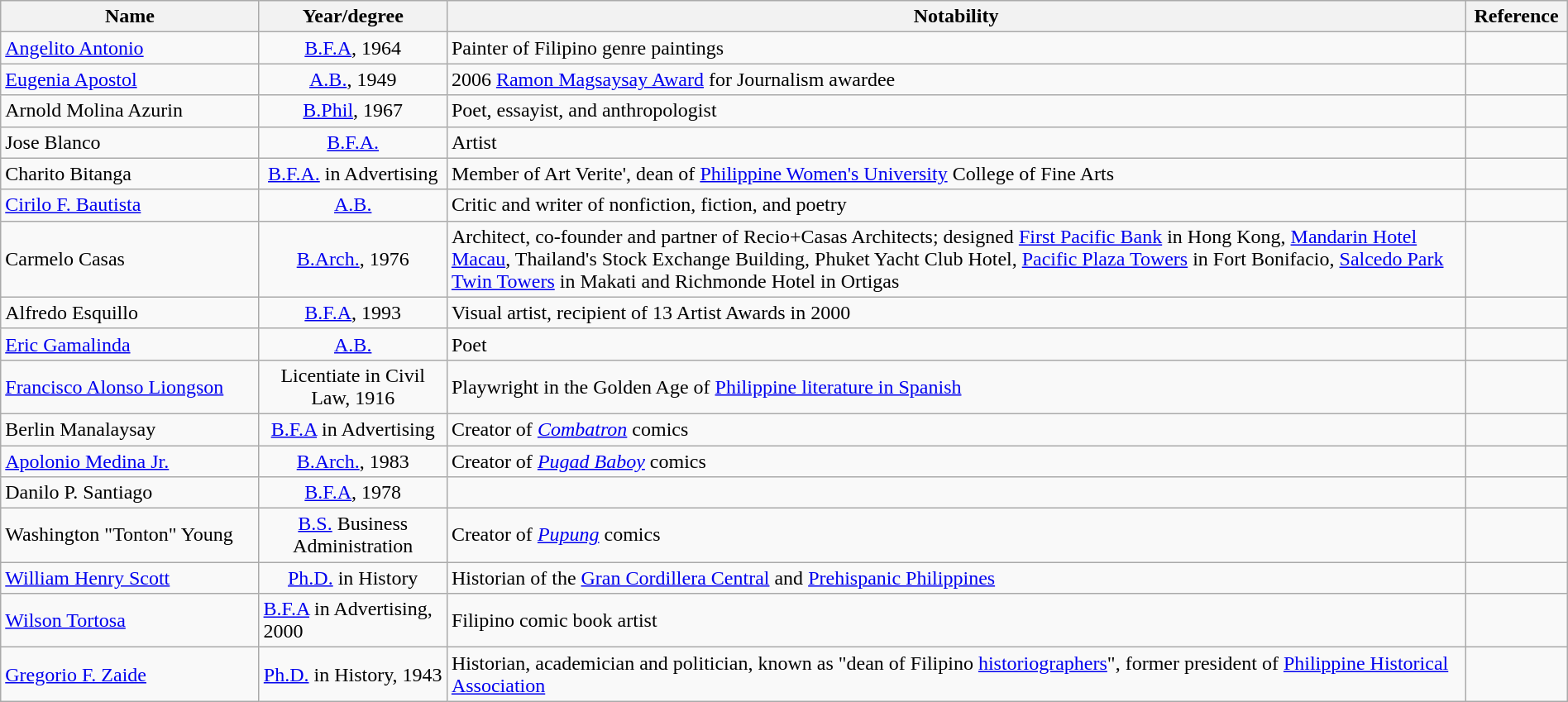<table class="wikitable sortable" style="width:100%;">
<tr>
<th style="width:*;">Name</th>
<th style="width:12%;">Year/degree</th>
<th style="width:65%;" class="unsortable">Notability</th>
<th style="width:*;" class="unsortable">Reference</th>
</tr>
<tr>
<td><a href='#'>Angelito Antonio</a></td>
<td align=center><a href='#'>B.F.A</a>, 1964</td>
<td>Painter of Filipino genre paintings</td>
<td align=center></td>
</tr>
<tr>
<td><a href='#'>Eugenia Apostol</a></td>
<td align=center><a href='#'>A.B.</a>, 1949</td>
<td>2006 <a href='#'>Ramon Magsaysay Award</a> for Journalism awardee</td>
<td align=center></td>
</tr>
<tr>
<td>Arnold Molina Azurin</td>
<td align=center><a href='#'>B.Phil</a>, 1967</td>
<td>Poet, essayist, and anthropologist</td>
<td align=center></td>
</tr>
<tr>
<td>Jose Blanco</td>
<td align=center><a href='#'>B.F.A.</a></td>
<td>Artist</td>
<td align=center></td>
</tr>
<tr>
<td>Charito Bitanga</td>
<td align=center><a href='#'>B.F.A.</a> in Advertising</td>
<td>Member of Art Verite', dean of <a href='#'>Philippine Women's University</a> College of Fine Arts</td>
<td align=center></td>
</tr>
<tr>
<td><a href='#'>Cirilo F. Bautista</a></td>
<td align=center><a href='#'>A.B.</a></td>
<td>Critic and writer of nonfiction, fiction, and poetry</td>
<td align=center></td>
</tr>
<tr>
<td>Carmelo Casas</td>
<td align=center><a href='#'>B.Arch.</a>, 1976</td>
<td>Architect, co-founder and partner of Recio+Casas Architects; designed <a href='#'>First Pacific Bank</a> in Hong Kong, <a href='#'>Mandarin Hotel Macau</a>, Thailand's Stock Exchange Building, Phuket Yacht Club Hotel, <a href='#'>Pacific Plaza Towers</a> in Fort Bonifacio, <a href='#'>Salcedo Park Twin Towers</a> in Makati and Richmonde Hotel in Ortigas</td>
<td align=center></td>
</tr>
<tr>
<td>Alfredo Esquillo</td>
<td align=center><a href='#'>B.F.A</a>, 1993</td>
<td>Visual artist, recipient of 13 Artist Awards in 2000</td>
<td align=center></td>
</tr>
<tr>
<td><a href='#'>Eric Gamalinda</a></td>
<td align=center><a href='#'>A.B.</a></td>
<td>Poet</td>
<td align=center></td>
</tr>
<tr>
<td><a href='#'>Francisco Alonso Liongson</a></td>
<td align=center>Licentiate in Civil Law, 1916</td>
<td>Playwright in the Golden Age of <a href='#'>Philippine literature in Spanish</a></td>
<td align=center></td>
</tr>
<tr>
<td>Berlin Manalaysay</td>
<td align=center><a href='#'>B.F.A</a> in Advertising</td>
<td>Creator of <em><a href='#'>Combatron</a></em> comics</td>
<td align=center></td>
</tr>
<tr>
<td><a href='#'>Apolonio Medina Jr.</a></td>
<td align=center><a href='#'>B.Arch.</a>, 1983</td>
<td>Creator of <em><a href='#'>Pugad Baboy</a></em> comics</td>
<td align=center></td>
</tr>
<tr>
<td>Danilo P. Santiago</td>
<td align=center><a href='#'>B.F.A</a>, 1978</td>
<td></td>
<td></td>
</tr>
<tr>
<td>Washington "Tonton" Young</td>
<td align=center><a href='#'>B.S.</a> Business Administration</td>
<td>Creator of <em><a href='#'>Pupung</a></em> comics</td>
<td align=center></td>
</tr>
<tr>
<td><a href='#'>William Henry Scott</a></td>
<td align=center><a href='#'>Ph.D.</a> in History</td>
<td>Historian of the <a href='#'>Gran Cordillera Central</a> and <a href='#'>Prehispanic Philippines</a></td>
<td align=center></td>
</tr>
<tr>
<td><a href='#'>Wilson Tortosa</a></td>
<td><a href='#'>B.F.A</a> in Advertising, 2000</td>
<td>Filipino comic book artist</td>
<td></td>
</tr>
<tr>
<td><a href='#'>Gregorio F. Zaide</a></td>
<td align=center><a href='#'>Ph.D.</a> in History, 1943</td>
<td>Historian, academician and politician, known as "dean of Filipino <a href='#'>historiographers</a>", former president of <a href='#'>Philippine Historical Association</a></td>
<td align=center></td>
</tr>
</table>
